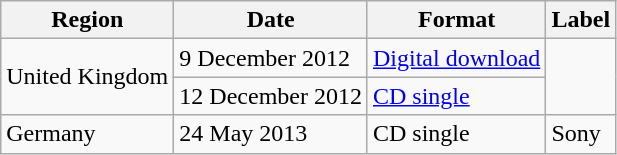<table class="wikitable plainrowheaders">
<tr>
<th>Region</th>
<th>Date</th>
<th>Format</th>
<th>Label</th>
</tr>
<tr>
<td rowspan="2">United Kingdom</td>
<td>9 December 2012</td>
<td><a href='#'>Digital download</a></td>
<td rowspan="2"></td>
</tr>
<tr>
<td>12 December 2012</td>
<td><a href='#'>CD single</a></td>
</tr>
<tr>
<td>Germany</td>
<td>24 May 2013</td>
<td>CD single</td>
<td>Sony</td>
</tr>
</table>
